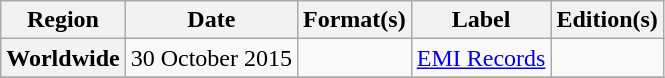<table class="wikitable plainrowheaders">
<tr>
<th scope="col">Region</th>
<th scope="col">Date</th>
<th scope="col">Format(s)</th>
<th scope="col">Label</th>
<th scope="col">Edition(s)</th>
</tr>
<tr>
<th scope="row">Worldwide</th>
<td>30 October 2015</td>
<td></td>
<td><a href='#'>EMI Records</a></td>
<td></td>
</tr>
<tr>
</tr>
</table>
